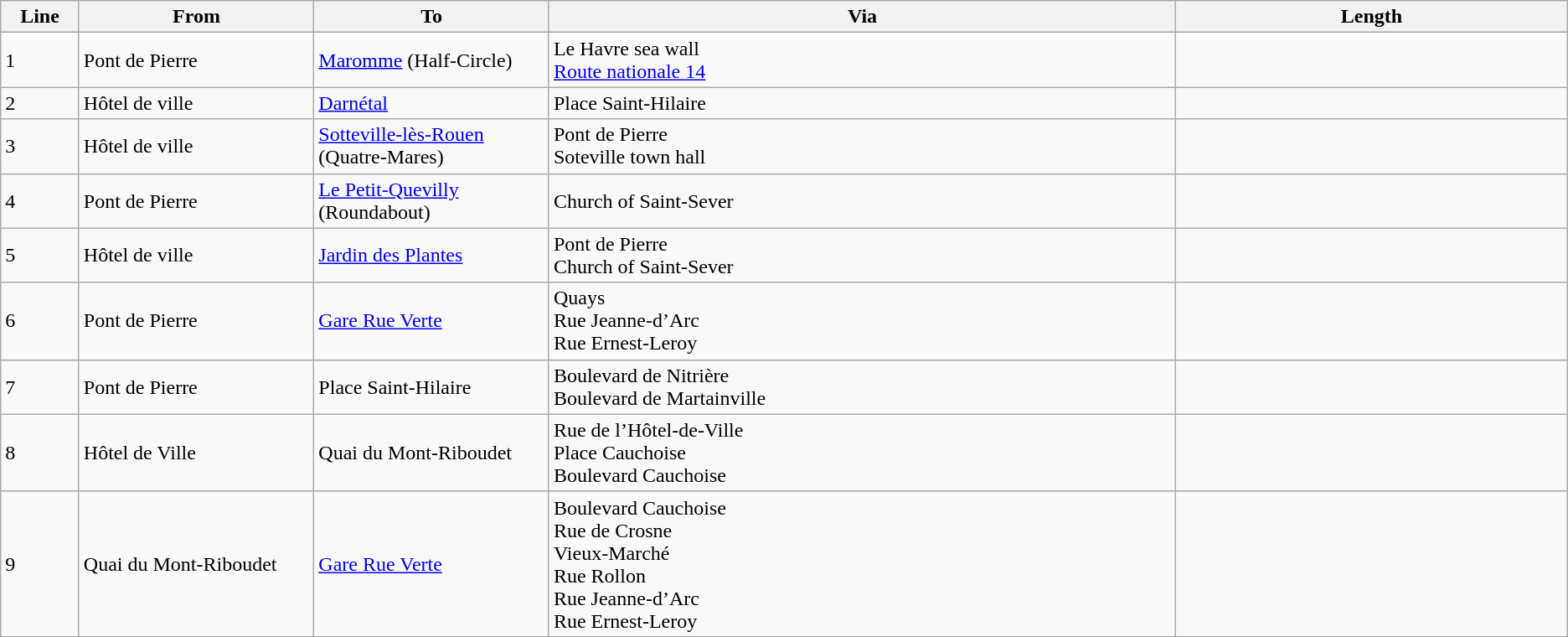<table style="border:darkgrey;" class="wikitable sortable">
<tr>
<th style="width:5%;">Line</th>
<th style="width:15%;">From</th>
<th style="width:15%;">To</th>
<th style="width:40%;">Via</th>
<th style="width:25%;">Length</th>
</tr>
<tr>
<td>1</td>
<td>Pont de Pierre</td>
<td><a href='#'>Maromme</a> (Half-Circle)</td>
<td>Le Havre sea wall<br><a href='#'>Route nationale 14</a></td>
<td></td>
</tr>
<tr>
<td>2</td>
<td>Hôtel de ville</td>
<td><a href='#'>Darnétal</a></td>
<td>Place Saint-Hilaire</td>
<td></td>
</tr>
<tr>
<td>3</td>
<td>Hôtel de ville</td>
<td><a href='#'>Sotteville-lès-Rouen</a> (Quatre-Mares)</td>
<td>Pont de Pierre<br>Soteville town hall</td>
<td></td>
</tr>
<tr>
<td>4</td>
<td>Pont de Pierre</td>
<td><a href='#'>Le Petit-Quevilly</a> (Roundabout)</td>
<td>Church of Saint-Sever</td>
<td></td>
</tr>
<tr>
<td>5</td>
<td>Hôtel de ville</td>
<td><a href='#'>Jardin des Plantes</a></td>
<td>Pont de Pierre<br>Church of Saint-Sever</td>
<td></td>
</tr>
<tr>
<td>6</td>
<td>Pont de Pierre</td>
<td><a href='#'>Gare Rue Verte</a></td>
<td>Quays<br>Rue Jeanne-d’Arc<br>Rue Ernest-Leroy</td>
<td></td>
</tr>
<tr>
<td>7</td>
<td>Pont de Pierre</td>
<td>Place Saint-Hilaire</td>
<td>Boulevard de Nitrière<br>Boulevard de Martainville</td>
<td></td>
</tr>
<tr>
<td>8</td>
<td>Hôtel de Ville</td>
<td>Quai du Mont-Riboudet</td>
<td>Rue de l’Hôtel-de-Ville<br>Place Cauchoise<br> Boulevard Cauchoise</td>
<td></td>
</tr>
<tr>
<td>9</td>
<td>Quai du Mont-Riboudet</td>
<td><a href='#'>Gare Rue Verte</a></td>
<td>Boulevard Cauchoise<br>Rue de Crosne<br>Vieux-Marché<br>Rue Rollon<br>Rue Jeanne-d’Arc<br>Rue Ernest-Leroy</td>
<td></td>
</tr>
</table>
